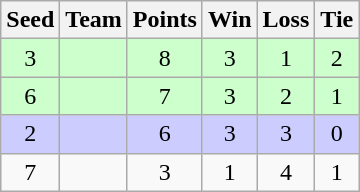<table class=wikitable style=text-align:center>
<tr>
<th>Seed</th>
<th>Team</th>
<th>Points</th>
<th>Win</th>
<th>Loss</th>
<th>Tie</th>
</tr>
<tr style="background:#ccffcc;">
<td>3</td>
<td align=left></td>
<td>8</td>
<td>3</td>
<td>1</td>
<td>2</td>
</tr>
<tr style="background:#ccffcc;">
<td>6</td>
<td align=left></td>
<td>7</td>
<td>3</td>
<td>2</td>
<td>1</td>
</tr>
<tr style="background:#ccccff;">
<td>2</td>
<td align=left></td>
<td>6</td>
<td>3</td>
<td>3</td>
<td>0</td>
</tr>
<tr>
<td>7</td>
<td align=left></td>
<td>3</td>
<td>1</td>
<td>4</td>
<td>1</td>
</tr>
</table>
